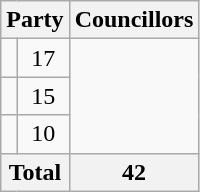<table class="wikitable">
<tr>
<th colspan=2>Party</th>
<th>Councillors</th>
</tr>
<tr>
<td></td>
<td align=center>17</td>
</tr>
<tr>
<td></td>
<td align=center>15</td>
</tr>
<tr>
<td></td>
<td align=center>10</td>
</tr>
<tr>
<th colspan=2>Total</th>
<th align=center>42</th>
</tr>
</table>
